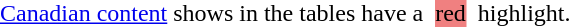<table cellspacing="0"; cellpadding="0";>
<tr>
<td><a href='#'>Canadian content</a> shows in the tables have a  </td>
<td bgcolor="#F08080">red</td>
<td>  highlight.</td>
</tr>
</table>
